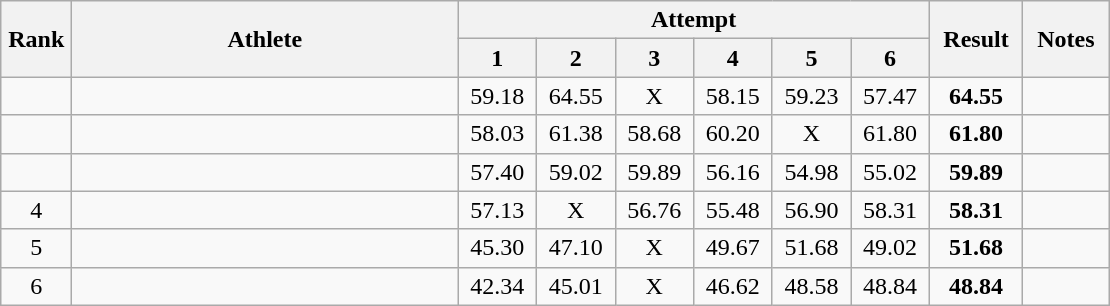<table class="wikitable" style="text-align:center">
<tr>
<th rowspan=2 width=40>Rank</th>
<th rowspan=2 width=250>Athlete</th>
<th colspan=6>Attempt</th>
<th rowspan=2 width=55>Result</th>
<th rowspan=2 width=50>Notes</th>
</tr>
<tr>
<th width=45>1</th>
<th width=45>2</th>
<th width=45>3</th>
<th width=45>4</th>
<th width=45>5</th>
<th width=45>6</th>
</tr>
<tr>
<td></td>
<td align=left></td>
<td>59.18</td>
<td>64.55</td>
<td>X</td>
<td>58.15</td>
<td>59.23</td>
<td>57.47</td>
<td><strong>64.55</strong></td>
<td></td>
</tr>
<tr>
<td></td>
<td align=left></td>
<td>58.03</td>
<td>61.38</td>
<td>58.68</td>
<td>60.20</td>
<td>X</td>
<td>61.80</td>
<td><strong>61.80</strong></td>
<td></td>
</tr>
<tr>
<td></td>
<td align=left></td>
<td>57.40</td>
<td>59.02</td>
<td>59.89</td>
<td>56.16</td>
<td>54.98</td>
<td>55.02</td>
<td><strong>59.89</strong></td>
<td></td>
</tr>
<tr>
<td>4</td>
<td align=left></td>
<td>57.13</td>
<td>X</td>
<td>56.76</td>
<td>55.48</td>
<td>56.90</td>
<td>58.31</td>
<td><strong>58.31</strong></td>
<td></td>
</tr>
<tr>
<td>5</td>
<td align=left></td>
<td>45.30</td>
<td>47.10</td>
<td>X</td>
<td>49.67</td>
<td>51.68</td>
<td>49.02</td>
<td><strong>51.68</strong></td>
<td></td>
</tr>
<tr>
<td>6</td>
<td align=left></td>
<td>42.34</td>
<td>45.01</td>
<td>X</td>
<td>46.62</td>
<td>48.58</td>
<td>48.84</td>
<td><strong>48.84</strong></td>
<td></td>
</tr>
</table>
